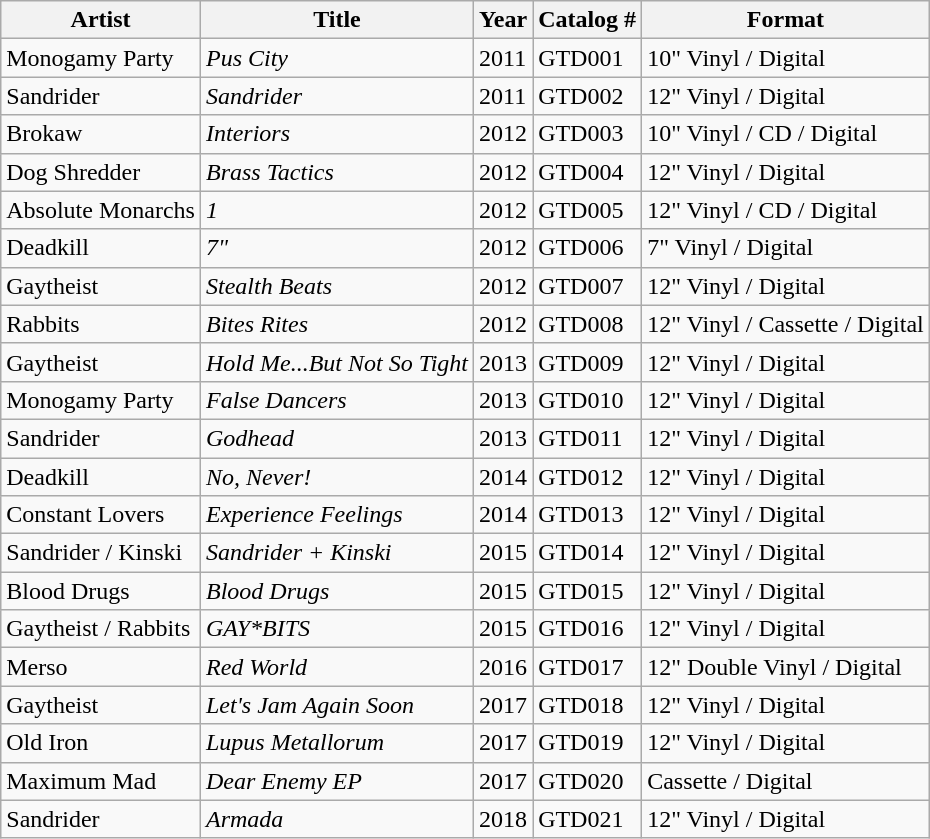<table class="wikitable">
<tr>
<th>Artist</th>
<th>Title</th>
<th>Year</th>
<th>Catalog #</th>
<th>Format</th>
</tr>
<tr>
<td>Monogamy Party</td>
<td><em>Pus City</em></td>
<td>2011</td>
<td>GTD001</td>
<td>10" Vinyl / Digital</td>
</tr>
<tr>
<td>Sandrider</td>
<td><em>Sandrider</em></td>
<td>2011</td>
<td>GTD002</td>
<td>12" Vinyl / Digital</td>
</tr>
<tr>
<td>Brokaw</td>
<td><em>Interiors</em></td>
<td>2012</td>
<td>GTD003</td>
<td>10" Vinyl / CD / Digital</td>
</tr>
<tr>
<td>Dog Shredder</td>
<td><em>Brass Tactics</em></td>
<td>2012</td>
<td>GTD004</td>
<td>12" Vinyl / Digital</td>
</tr>
<tr>
<td>Absolute Monarchs</td>
<td><em>1</em></td>
<td>2012</td>
<td>GTD005</td>
<td>12" Vinyl / CD / Digital</td>
</tr>
<tr>
<td>Deadkill</td>
<td><em>7"</em></td>
<td>2012</td>
<td>GTD006</td>
<td>7" Vinyl / Digital</td>
</tr>
<tr>
<td>Gaytheist</td>
<td><em>Stealth Beats</em></td>
<td>2012</td>
<td>GTD007</td>
<td>12" Vinyl / Digital</td>
</tr>
<tr>
<td>Rabbits</td>
<td><em>Bites Rites</em></td>
<td>2012</td>
<td>GTD008</td>
<td>12" Vinyl / Cassette / Digital</td>
</tr>
<tr>
<td>Gaytheist</td>
<td><em>Hold Me...But Not So Tight</em></td>
<td>2013</td>
<td>GTD009</td>
<td>12" Vinyl / Digital</td>
</tr>
<tr>
<td>Monogamy Party</td>
<td><em>False Dancers</em></td>
<td>2013</td>
<td>GTD010</td>
<td>12" Vinyl / Digital</td>
</tr>
<tr>
<td>Sandrider</td>
<td><em>Godhead</em></td>
<td>2013</td>
<td>GTD011</td>
<td>12" Vinyl / Digital</td>
</tr>
<tr>
<td>Deadkill</td>
<td><em>No, Never!</em></td>
<td>2014</td>
<td>GTD012</td>
<td>12" Vinyl / Digital</td>
</tr>
<tr>
<td>Constant Lovers</td>
<td><em>Experience Feelings</em></td>
<td>2014</td>
<td>GTD013</td>
<td>12" Vinyl / Digital</td>
</tr>
<tr>
<td>Sandrider / Kinski</td>
<td><em>Sandrider + Kinski</em></td>
<td>2015</td>
<td>GTD014</td>
<td>12" Vinyl / Digital</td>
</tr>
<tr>
<td>Blood Drugs</td>
<td><em>Blood Drugs</em></td>
<td>2015</td>
<td>GTD015</td>
<td>12" Vinyl / Digital</td>
</tr>
<tr>
<td>Gaytheist / Rabbits</td>
<td><em>GAY*BITS</em></td>
<td>2015</td>
<td>GTD016</td>
<td>12" Vinyl / Digital</td>
</tr>
<tr>
<td>Merso</td>
<td><em>Red World</em></td>
<td>2016</td>
<td>GTD017</td>
<td>12" Double Vinyl / Digital</td>
</tr>
<tr>
<td>Gaytheist</td>
<td><em>Let's Jam Again Soon</em></td>
<td>2017</td>
<td>GTD018</td>
<td>12" Vinyl / Digital</td>
</tr>
<tr>
<td>Old Iron</td>
<td><em>Lupus Metallorum</em></td>
<td>2017</td>
<td>GTD019</td>
<td>12" Vinyl / Digital</td>
</tr>
<tr>
<td>Maximum Mad</td>
<td><em>Dear Enemy EP</em></td>
<td>2017</td>
<td>GTD020</td>
<td>Cassette / Digital</td>
</tr>
<tr>
<td>Sandrider</td>
<td><em>Armada</em></td>
<td>2018</td>
<td>GTD021</td>
<td>12" Vinyl / Digital</td>
</tr>
</table>
